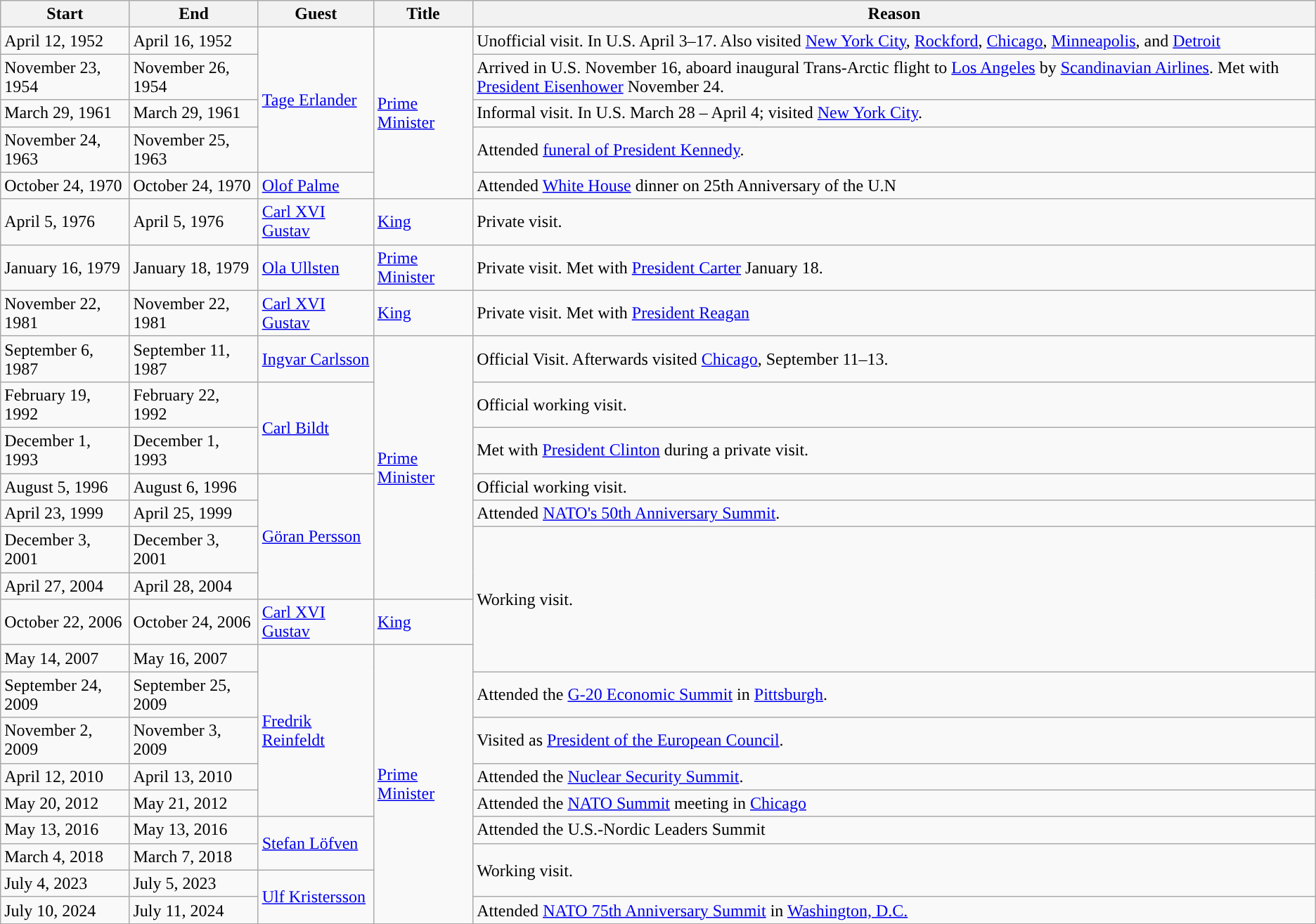<table class="wikitable sortable">
<tr>
<th>Start</th>
<th>End</th>
<th>Guest</th>
<th>Title</th>
<th>Reason</th>
</tr>
<tr>
<td>April 12, 1952</td>
<td>April 16, 1952</td>
<td rowspan=4><a href='#'>Tage Erlander</a></td>
<td rowspan=5><a href='#'>Prime Minister</a></td>
<td>Unofficial visit. In U.S. April 3–17. Also visited <a href='#'>New York City</a>, <a href='#'>Rockford</a>, <a href='#'>Chicago</a>, <a href='#'>Minneapolis</a>, and <a href='#'>Detroit</a></td>
</tr>
<tr>
<td>November 23, 1954</td>
<td>November 26, 1954</td>
<td>Arrived in U.S. November 16, aboard inaugural Trans-Arctic flight to <a href='#'>Los Angeles</a> by <a href='#'>Scandinavian Airlines</a>. Met with <a href='#'>President Eisenhower</a> November 24.</td>
</tr>
<tr>
<td>March 29, 1961</td>
<td>March 29, 1961</td>
<td>Informal visit. In U.S. March 28 – April 4; visited <a href='#'>New York City</a>.</td>
</tr>
<tr>
<td>November 24, 1963</td>
<td>November 25, 1963</td>
<td>Attended <a href='#'>funeral of President Kennedy</a>.</td>
</tr>
<tr>
<td>October 24, 1970</td>
<td>October 24, 1970</td>
<td><a href='#'>Olof Palme</a></td>
<td>Attended <a href='#'>White House</a> dinner on 25th Anniversary of the U.N</td>
</tr>
<tr>
<td>April 5, 1976</td>
<td>April 5, 1976</td>
<td><a href='#'>Carl XVI Gustav</a></td>
<td><a href='#'>King</a></td>
<td>Private visit.</td>
</tr>
<tr>
<td>January 16, 1979</td>
<td>January 18, 1979</td>
<td><a href='#'>Ola Ullsten</a></td>
<td><a href='#'>Prime Minister</a></td>
<td>Private visit. Met with <a href='#'>President Carter</a> January 18.</td>
</tr>
<tr>
<td>November 22, 1981</td>
<td>November 22, 1981</td>
<td><a href='#'>Carl XVI Gustav</a></td>
<td><a href='#'>King</a></td>
<td>Private visit. Met with <a href='#'>President Reagan</a></td>
</tr>
<tr>
<td>September 6, 1987</td>
<td>September 11, 1987</td>
<td><a href='#'>Ingvar Carlsson</a></td>
<td rowspan="7"><a href='#'>Prime Minister</a></td>
<td>Official Visit. Afterwards visited <a href='#'>Chicago</a>, September 11–13.</td>
</tr>
<tr>
<td>February 19, 1992</td>
<td>February 22, 1992</td>
<td rowspan=2><a href='#'>Carl Bildt</a></td>
<td>Official working visit.</td>
</tr>
<tr>
<td>December 1, 1993</td>
<td>December 1, 1993</td>
<td>Met with <a href='#'>President Clinton</a> during a private visit.</td>
</tr>
<tr>
<td>August 5, 1996</td>
<td>August 6, 1996</td>
<td rowspan=4><a href='#'>Göran Persson</a></td>
<td>Official working visit.</td>
</tr>
<tr>
<td>April 23, 1999</td>
<td>April 25, 1999</td>
<td>Attended <a href='#'>NATO's 50th Anniversary Summit</a>.</td>
</tr>
<tr>
<td>December 3, 2001</td>
<td>December 3, 2001</td>
<td rowspan=4>Working visit.</td>
</tr>
<tr>
<td>April 27, 2004</td>
<td>April 28, 2004</td>
</tr>
<tr>
<td>October 22, 2006</td>
<td>October 24, 2006</td>
<td><a href='#'>Carl XVI Gustav</a></td>
<td><a href='#'>King</a></td>
</tr>
<tr>
<td>May 14, 2007</td>
<td>May 16, 2007</td>
<td rowspan=5><a href='#'>Fredrik Reinfeldt</a></td>
<td rowspan="9"><a href='#'>Prime Minister</a></td>
</tr>
<tr>
<td>September 24, 2009</td>
<td>September 25, 2009</td>
<td>Attended the <a href='#'>G-20 Economic Summit</a> in <a href='#'>Pittsburgh</a>.</td>
</tr>
<tr>
<td>November 2, 2009</td>
<td>November 3, 2009</td>
<td>Visited as <a href='#'>President of the European Council</a>.</td>
</tr>
<tr>
<td>April 12, 2010</td>
<td>April 13, 2010</td>
<td>Attended the <a href='#'>Nuclear Security Summit</a>.</td>
</tr>
<tr>
<td>May 20, 2012</td>
<td>May 21, 2012</td>
<td>Attended the <a href='#'>NATO Summit</a> meeting in <a href='#'>Chicago</a></td>
</tr>
<tr>
<td>May 13, 2016</td>
<td>May 13, 2016</td>
<td rowspan=2><a href='#'>Stefan Löfven</a></td>
<td>Attended the U.S.-Nordic Leaders Summit</td>
</tr>
<tr>
<td>March 4, 2018</td>
<td>March 7, 2018</td>
<td rowspan=2>Working visit.</td>
</tr>
<tr>
<td>July 4, 2023</td>
<td>July 5, 2023</td>
<td rowspan=2><a href='#'>Ulf Kristersson</a></td>
</tr>
<tr>
<td>July 10, 2024</td>
<td>July 11, 2024</td>
<td>Attended <a href='#'>NATO 75th Anniversary Summit</a> in <a href='#'>Washington, D.C.</a></td>
</tr>
</table>
